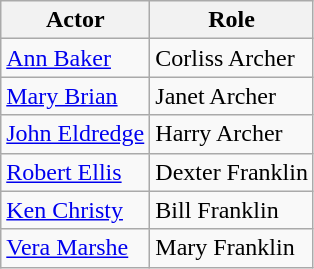<table class="wikitable">
<tr>
<th>Actor</th>
<th>Role</th>
</tr>
<tr>
<td><a href='#'>Ann Baker</a></td>
<td>Corliss Archer</td>
</tr>
<tr>
<td><a href='#'>Mary Brian</a></td>
<td>Janet Archer</td>
</tr>
<tr>
<td><a href='#'>John Eldredge</a></td>
<td>Harry Archer</td>
</tr>
<tr>
<td><a href='#'>Robert Ellis</a></td>
<td>Dexter Franklin</td>
</tr>
<tr>
<td><a href='#'>Ken Christy</a></td>
<td>Bill Franklin</td>
</tr>
<tr>
<td><a href='#'>Vera Marshe</a></td>
<td>Mary Franklin</td>
</tr>
</table>
